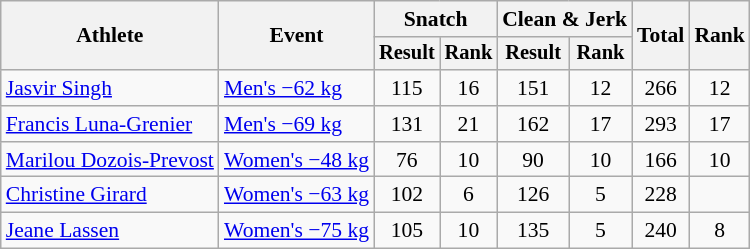<table class="wikitable" style="font-size:90%">
<tr>
<th rowspan="2">Athlete</th>
<th rowspan="2">Event</th>
<th colspan="2">Snatch</th>
<th colspan="2">Clean & Jerk</th>
<th rowspan="2">Total</th>
<th rowspan="2">Rank</th>
</tr>
<tr style="font-size:95%">
<th>Result</th>
<th>Rank</th>
<th>Result</th>
<th>Rank</th>
</tr>
<tr align=center>
<td align=left><a href='#'>Jasvir Singh</a></td>
<td align=left><a href='#'>Men's −62 kg</a></td>
<td>115</td>
<td>16</td>
<td>151</td>
<td>12</td>
<td>266</td>
<td>12</td>
</tr>
<tr align=center>
<td align=left><a href='#'>Francis Luna-Grenier</a></td>
<td align=left><a href='#'>Men's −69 kg</a></td>
<td>131</td>
<td>21</td>
<td>162</td>
<td>17</td>
<td>293</td>
<td>17</td>
</tr>
<tr align=center>
<td align=left><a href='#'>Marilou Dozois-Prevost</a></td>
<td align=left><a href='#'>Women's −48 kg</a></td>
<td>76</td>
<td>10</td>
<td>90</td>
<td>10</td>
<td>166</td>
<td>10</td>
</tr>
<tr align=center>
<td align=left><a href='#'>Christine Girard</a></td>
<td align=left><a href='#'>Women's −63 kg</a></td>
<td>102</td>
<td>6</td>
<td>126</td>
<td>5</td>
<td>228</td>
<td></td>
</tr>
<tr align=center>
<td align=left><a href='#'>Jeane Lassen</a></td>
<td align=left><a href='#'>Women's −75 kg</a></td>
<td>105</td>
<td>10</td>
<td>135</td>
<td>5</td>
<td>240</td>
<td>8</td>
</tr>
</table>
